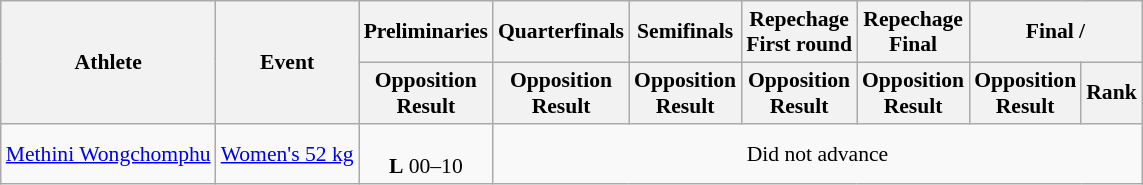<table class="wikitable" style="font-size:90%">
<tr>
<th rowspan="2">Athlete</th>
<th rowspan="2">Event</th>
<th>Preliminaries</th>
<th>Quarterfinals</th>
<th>Semifinals</th>
<th>Repechage<br>First round</th>
<th>Repechage<br>Final</th>
<th colspan="2">Final / </th>
</tr>
<tr>
<th>Opposition<br>Result</th>
<th>Opposition<br>Result</th>
<th>Opposition<br>Result</th>
<th>Opposition<br>Result</th>
<th>Opposition<br>Result</th>
<th>Opposition<br>Result</th>
<th>Rank</th>
</tr>
<tr align=center>
<td align=left><a href='#'>Methini Wongchomphu</a></td>
<td align=left><a href='#'>Women's 52 kg</a></td>
<td><br> <strong>L</strong> 00–10</td>
<td colspan=6>Did not advance</td>
</tr>
</table>
